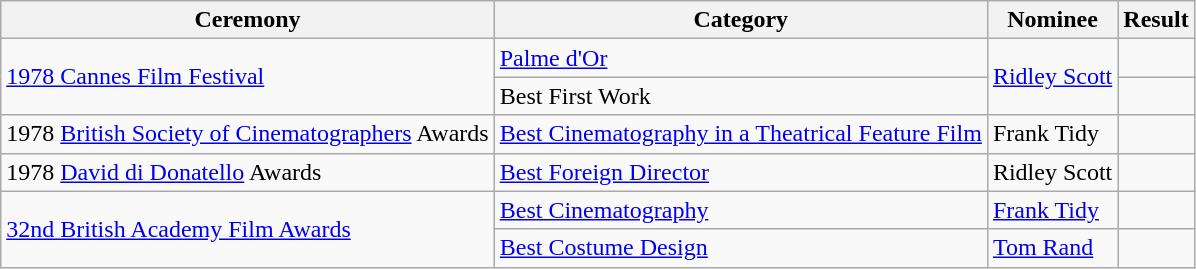<table class="wikitable">
<tr>
<th>Ceremony</th>
<th>Category</th>
<th>Nominee</th>
<th>Result</th>
</tr>
<tr>
<td rowspan="2"><a href='#'>1978 Cannes Film Festival</a></td>
<td><a href='#'>Palme d'Or</a></td>
<td rowspan="2"><a href='#'>Ridley Scott</a></td>
<td></td>
</tr>
<tr>
<td>Best First Work</td>
<td></td>
</tr>
<tr>
<td>1978 <a href='#'>British Society of Cinematographers</a> Awards</td>
<td><a href='#'>Best Cinematography in a Theatrical Feature Film</a></td>
<td>Frank Tidy</td>
<td></td>
</tr>
<tr>
<td>1978 <a href='#'>David di Donatello</a> Awards</td>
<td><a href='#'>Best Foreign Director</a></td>
<td>Ridley Scott</td>
<td></td>
</tr>
<tr>
<td rowspan="2"><a href='#'>32nd British Academy Film Awards</a></td>
<td><a href='#'>Best Cinematography</a></td>
<td><a href='#'>Frank Tidy</a></td>
<td></td>
</tr>
<tr>
<td><a href='#'>Best Costume Design</a></td>
<td><a href='#'>Tom Rand</a></td>
<td></td>
</tr>
</table>
